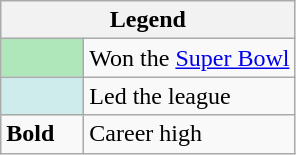<table class="wikitable mw-collapsible">
<tr>
<th colspan="2">Legend</th>
</tr>
<tr>
<td style="background:#afe6ba; width:3em;"></td>
<td>Won the <a href='#'>Super Bowl</a></td>
</tr>
<tr>
<td style="background:#cfecec; width:3em;"></td>
<td>Led the league</td>
</tr>
<tr>
<td><strong>Bold</strong></td>
<td>Career high</td>
</tr>
</table>
